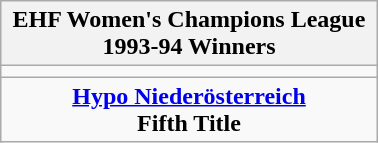<table class="wikitable" style="text-align: center; margin: 0 auto; width: 20%">
<tr>
<th>EHF Women's Champions League <br>1993-94 Winners</th>
</tr>
<tr>
<td></td>
</tr>
<tr>
<td><strong> <a href='#'>Hypo Niederösterreich</a></strong><br><strong>Fifth Title</strong> <br></td>
</tr>
</table>
